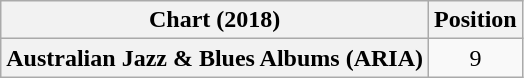<table class="wikitable plainrowheaders" style="text-align:center">
<tr>
<th scope="col">Chart (2018)</th>
<th scope="col">Position</th>
</tr>
<tr>
<th scope="row">Australian Jazz & Blues Albums (ARIA)</th>
<td>9</td>
</tr>
</table>
